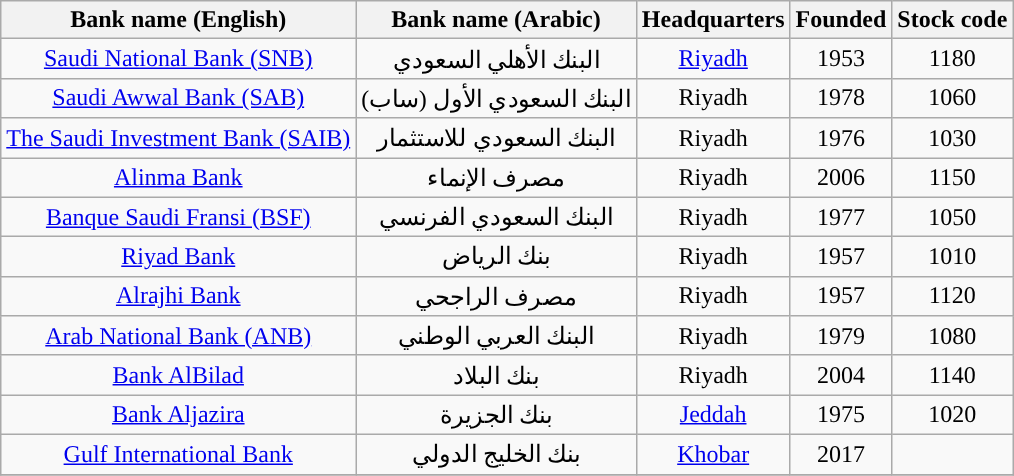<table class="wikitable sortable static-row-numbers static-row-header-text" style="text-align:center">
<tr>
<th>Bank name (English)</th>
<th>Bank name (Arabic)</th>
<th>Headquarters</th>
<th>Founded</th>
<th>Stock code</th>
</tr>
<tr>
<td><a href='#'> Saudi National Bank (SNB)</a></td>
<td>البنك الأهلي السعودي</td>
<td><a href='#'>Riyadh</a></td>
<td>1953</td>
<td>1180</td>
</tr>
<tr>
<td><a href='#'> Saudi Awwal Bank (SAB)</a></td>
<td>البنك السعودي الأول (ساب)</td>
<td>Riyadh</td>
<td>1978</td>
<td>1060</td>
</tr>
<tr>
<td><a href='#'>The Saudi Investment Bank (SAIB)</a></td>
<td>البنك السعودي للاستثمار</td>
<td>Riyadh</td>
<td>1976</td>
<td>1030</td>
</tr>
<tr>
<td><a href='#'>Alinma Bank</a></td>
<td>مصرف الإنماء</td>
<td>Riyadh</td>
<td>2006</td>
<td>1150</td>
</tr>
<tr>
<td><a href='#'> Banque Saudi Fransi (BSF)</a></td>
<td>البنك السعودي الفرنسي</td>
<td>Riyadh</td>
<td>1977</td>
<td>1050</td>
</tr>
<tr>
<td><a href='#'>Riyad Bank</a></td>
<td>بنك الرياض</td>
<td>Riyadh</td>
<td>1957</td>
<td>1010</td>
</tr>
<tr>
<td><a href='#'>Alrajhi Bank</a></td>
<td>مصرف الراجحي</td>
<td>Riyadh</td>
<td>1957</td>
<td>1120</td>
</tr>
<tr>
<td><a href='#'> Arab National Bank (ANB)</a></td>
<td>البنك العربي الوطني</td>
<td>Riyadh</td>
<td>1979</td>
<td>1080</td>
</tr>
<tr>
<td><a href='#'>Bank AlBilad</a></td>
<td>بنك البلاد</td>
<td>Riyadh</td>
<td>2004</td>
<td>1140</td>
</tr>
<tr>
<td><a href='#'>Bank Aljazira</a></td>
<td>بنك الجزيرة</td>
<td><a href='#'>Jeddah</a></td>
<td>1975</td>
<td>1020</td>
</tr>
<tr>
<td><a href='#'>Gulf International Bank</a></td>
<td>بنك  الخليج الدولي</td>
<td><a href='#'>Khobar</a></td>
<td>2017</td>
<td></td>
</tr>
<tr>
</tr>
</table>
